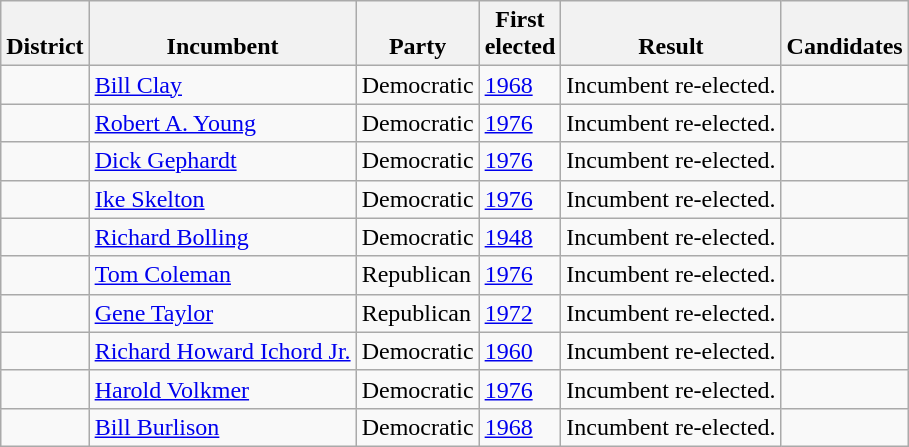<table class=wikitable>
<tr valign=bottom>
<th>District</th>
<th>Incumbent</th>
<th>Party</th>
<th>First<br>elected</th>
<th>Result</th>
<th>Candidates</th>
</tr>
<tr>
<td></td>
<td><a href='#'>Bill Clay</a></td>
<td>Democratic</td>
<td><a href='#'>1968</a></td>
<td>Incumbent re-elected.</td>
<td nowrap></td>
</tr>
<tr>
<td></td>
<td><a href='#'>Robert A. Young</a></td>
<td>Democratic</td>
<td><a href='#'>1976</a></td>
<td>Incumbent re-elected.</td>
<td nowrap></td>
</tr>
<tr>
<td></td>
<td><a href='#'>Dick Gephardt</a></td>
<td>Democratic</td>
<td><a href='#'>1976</a></td>
<td>Incumbent re-elected.</td>
<td nowrap></td>
</tr>
<tr>
<td></td>
<td><a href='#'>Ike Skelton</a></td>
<td>Democratic</td>
<td><a href='#'>1976</a></td>
<td>Incumbent re-elected.</td>
<td nowrap></td>
</tr>
<tr>
<td></td>
<td><a href='#'>Richard Bolling</a></td>
<td>Democratic</td>
<td><a href='#'>1948</a></td>
<td>Incumbent re-elected.</td>
<td nowrap></td>
</tr>
<tr>
<td></td>
<td><a href='#'>Tom Coleman</a></td>
<td>Republican</td>
<td><a href='#'>1976</a></td>
<td>Incumbent re-elected.</td>
<td nowrap></td>
</tr>
<tr>
<td></td>
<td><a href='#'>Gene Taylor</a></td>
<td>Republican</td>
<td><a href='#'>1972</a></td>
<td>Incumbent re-elected.</td>
<td nowrap></td>
</tr>
<tr>
<td></td>
<td><a href='#'>Richard Howard Ichord Jr.</a></td>
<td>Democratic</td>
<td><a href='#'>1960</a></td>
<td>Incumbent re-elected.</td>
<td nowrap></td>
</tr>
<tr>
<td></td>
<td><a href='#'>Harold Volkmer</a></td>
<td>Democratic</td>
<td><a href='#'>1976</a></td>
<td>Incumbent re-elected.</td>
<td nowrap></td>
</tr>
<tr>
<td></td>
<td><a href='#'>Bill Burlison</a></td>
<td>Democratic</td>
<td><a href='#'>1968</a></td>
<td>Incumbent re-elected.</td>
<td nowrap></td>
</tr>
</table>
